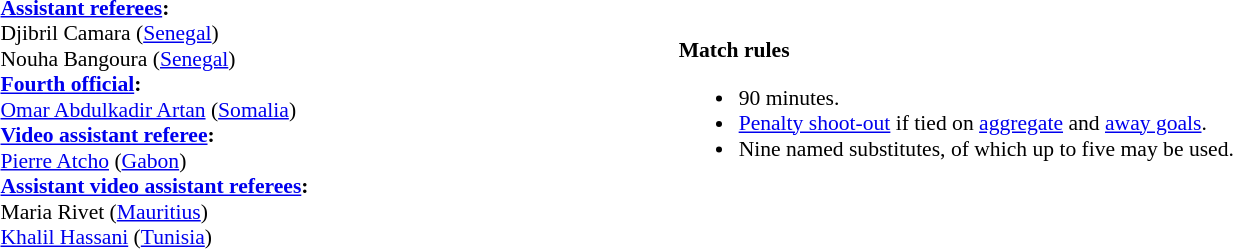<table style="width:100%;font-size:90%">
<tr>
<td><br><strong><a href='#'>Assistant referees</a>:</strong>
<br>Djibril Camara (<a href='#'>Senegal</a>)
<br>Nouha Bangoura (<a href='#'>Senegal</a>)
<br><strong><a href='#'>Fourth official</a>:</strong>
<br><a href='#'>Omar Abdulkadir Artan</a> (<a href='#'>Somalia</a>)
<br><strong><a href='#'>Video assistant referee</a>:</strong>
<br><a href='#'>Pierre Atcho</a> (<a href='#'>Gabon</a>)
<br><strong><a href='#'>Assistant video assistant referees</a>:</strong>
<br>Maria Rivet (<a href='#'>Mauritius</a>)
<br><a href='#'>Khalil Hassani</a> (<a href='#'>Tunisia</a>)</td>
<td><strong>Match rules</strong><br><ul><li>90 minutes.</li><li><a href='#'>Penalty shoot-out</a> if tied on <a href='#'>aggregate</a> and <a href='#'>away goals</a>.</li><li>Nine named substitutes, of which up to five may be used.</li></ul></td>
</tr>
</table>
